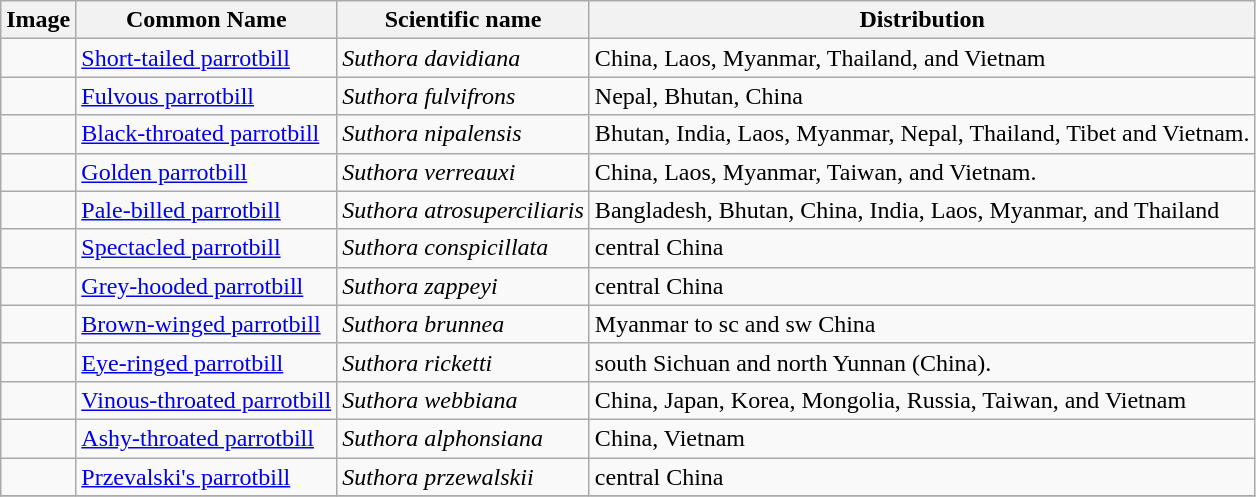<table class="wikitable ">
<tr>
<th>Image</th>
<th>Common Name</th>
<th>Scientific name</th>
<th>Distribution</th>
</tr>
<tr>
<td></td>
<td><a href='#'>Short-tailed parrotbill</a></td>
<td><em>Suthora davidiana</em></td>
<td>China, Laos, Myanmar, Thailand, and Vietnam</td>
</tr>
<tr>
<td></td>
<td><a href='#'>Fulvous parrotbill</a></td>
<td><em>Suthora fulvifrons</em></td>
<td>Nepal, Bhutan, China</td>
</tr>
<tr>
<td></td>
<td><a href='#'>Black-throated parrotbill</a></td>
<td><em>Suthora nipalensis</em></td>
<td>Bhutan, India, Laos, Myanmar, Nepal, Thailand, Tibet and Vietnam.</td>
</tr>
<tr>
<td></td>
<td><a href='#'>Golden parrotbill</a></td>
<td><em>Suthora verreauxi</em></td>
<td>China, Laos, Myanmar, Taiwan, and Vietnam.</td>
</tr>
<tr>
<td></td>
<td><a href='#'>Pale-billed parrotbill</a></td>
<td><em>Suthora atrosuperciliaris</em></td>
<td>Bangladesh, Bhutan, China, India, Laos, Myanmar, and Thailand</td>
</tr>
<tr>
<td></td>
<td><a href='#'>Spectacled parrotbill</a></td>
<td><em>Suthora conspicillata</em></td>
<td>central China</td>
</tr>
<tr>
<td></td>
<td><a href='#'>Grey-hooded parrotbill</a></td>
<td><em>Suthora zappeyi</em></td>
<td>central China</td>
</tr>
<tr>
<td></td>
<td><a href='#'>Brown-winged parrotbill</a></td>
<td><em>Suthora brunnea</em></td>
<td>Myanmar to sc and sw China</td>
</tr>
<tr>
<td></td>
<td><a href='#'>Eye-ringed parrotbill</a></td>
<td><em>Suthora ricketti</em></td>
<td>south Sichuan and north Yunnan (China).</td>
</tr>
<tr>
<td></td>
<td><a href='#'>Vinous-throated parrotbill</a></td>
<td><em>Suthora webbiana</em></td>
<td>China, Japan, Korea, Mongolia, Russia, Taiwan, and Vietnam</td>
</tr>
<tr>
<td></td>
<td><a href='#'>Ashy-throated parrotbill</a></td>
<td><em>Suthora alphonsiana</em></td>
<td>China, Vietnam</td>
</tr>
<tr>
<td></td>
<td><a href='#'>Przevalski's parrotbill</a></td>
<td><em>Suthora przewalskii</em></td>
<td>central China</td>
</tr>
<tr>
</tr>
</table>
